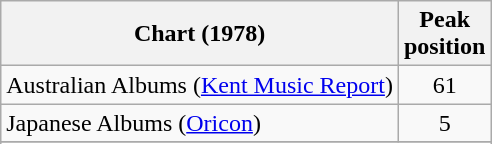<table class="wikitable sortable plainrowheaders">
<tr>
<th>Chart (1978)</th>
<th>Peak<br>position</th>
</tr>
<tr>
<td>Australian Albums (<a href='#'>Kent Music Report</a>)</td>
<td style="text-align:center;">61</td>
</tr>
<tr>
<td>Japanese Albums (<a href='#'>Oricon</a>)</td>
<td style="text-align:center;">5</td>
</tr>
<tr>
</tr>
<tr>
</tr>
</table>
